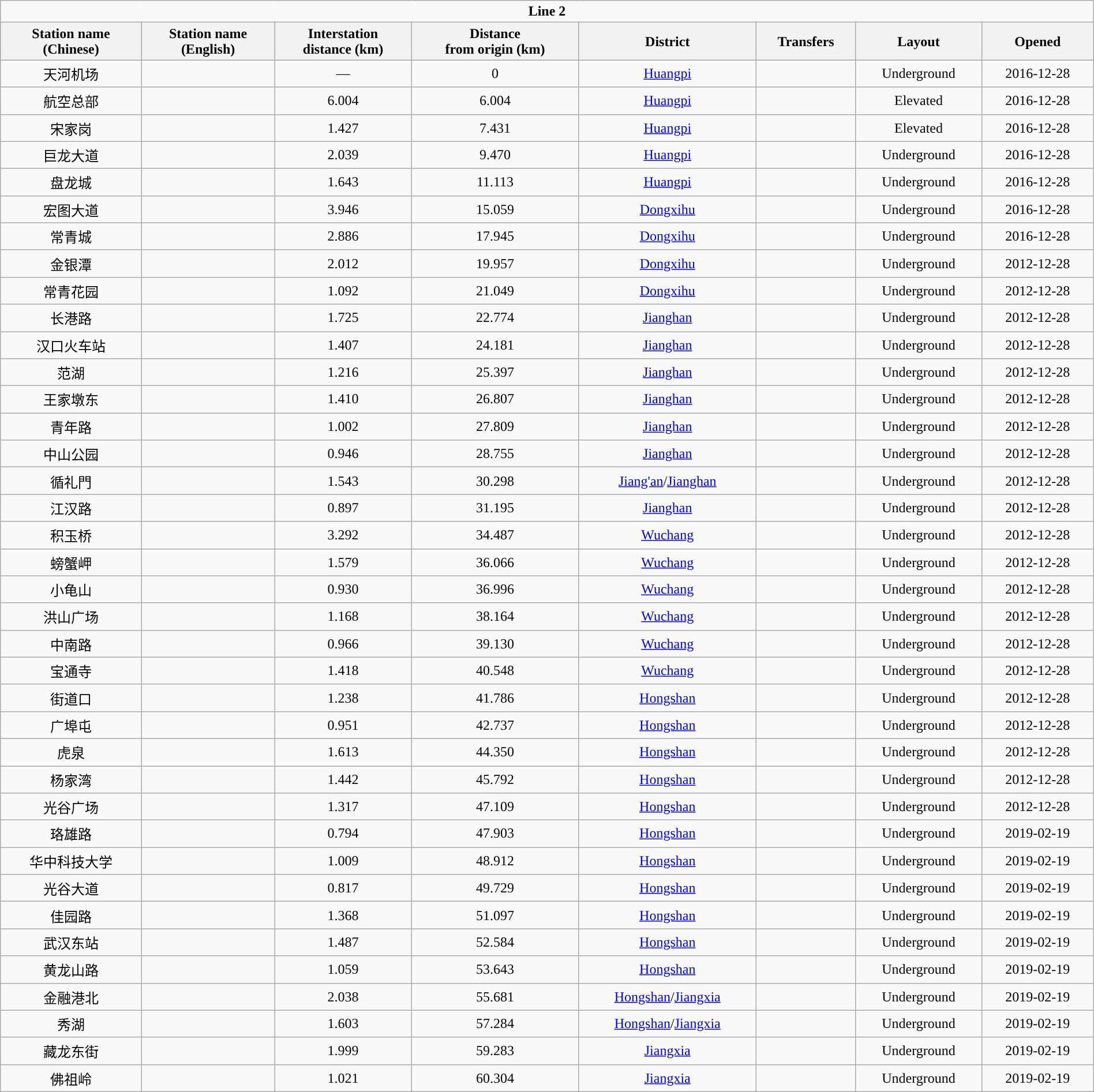<table class="wikitable" style="width:100%; text-align: center;">
<tr>
<td align=center colspan=10><span><strong>Line 2</strong></span></td>
</tr>
<tr bgcolor="#CCCCCC">
<th>Station name<br>(Chinese)</th>
<th>Station name<br>(English)</th>
<th>Interstation<br>distance (km)</th>
<th>Distance<br>from origin (km)</th>
<th>District</th>
<th>Transfers</th>
<th>Layout</th>
<th>Opened</th>
</tr>
<tr>
<td>天河机场</td>
<td></td>
<td>—</td>
<td>0</td>
<td><a href='#'>Huangpi</a></td>
<td></td>
<td>Underground</td>
<td>2016-12-28</td>
</tr>
<tr>
<td>航空总部</td>
<td></td>
<td>6.004</td>
<td>6.004</td>
<td><a href='#'>Huangpi</a></td>
<td></td>
<td>Elevated</td>
<td>2016-12-28</td>
</tr>
<tr>
<td>宋家岗</td>
<td></td>
<td>1.427</td>
<td>7.431</td>
<td><a href='#'>Huangpi</a></td>
<td></td>
<td>Elevated</td>
<td>2016-12-28</td>
</tr>
<tr>
<td>巨龙大道</td>
<td></td>
<td>2.039</td>
<td>9.470</td>
<td><a href='#'>Huangpi</a></td>
<td></td>
<td>Underground</td>
<td>2016-12-28</td>
</tr>
<tr>
<td>盘龙城</td>
<td></td>
<td>1.643</td>
<td>11.113</td>
<td><a href='#'>Huangpi</a></td>
<td></td>
<td>Underground</td>
<td>2016-12-28</td>
</tr>
<tr>
<td>宏图大道</td>
<td></td>
<td>3.946</td>
<td>15.059</td>
<td><a href='#'>Dongxihu</a></td>
<td> </td>
<td>Underground</td>
<td>2016-12-28</td>
</tr>
<tr>
<td>常青城</td>
<td></td>
<td>2.886</td>
<td>17.945</td>
<td><a href='#'>Dongxihu</a></td>
<td></td>
<td>Underground</td>
<td>2016-12-28</td>
</tr>
<tr>
<td>金银潭</td>
<td></td>
<td>2.012</td>
<td>19.957</td>
<td><a href='#'>Dongxihu</a></td>
<td></td>
<td>Underground</td>
<td>2012-12-28</td>
</tr>
<tr>
<td>常青花园</td>
<td></td>
<td>1.092</td>
<td>21.049</td>
<td><a href='#'>Dongxihu</a></td>
<td></td>
<td>Underground</td>
<td>2012-12-28</td>
</tr>
<tr>
<td>长港路</td>
<td></td>
<td>1.725</td>
<td>22.774</td>
<td><a href='#'>Jianghan</a></td>
<td></td>
<td>Underground</td>
<td>2012-12-28</td>
</tr>
<tr>
<td>汉口火车站</td>
<td></td>
<td>1.407</td>
<td>24.181</td>
<td><a href='#'>Jianghan</a></td>
<td><em></em></td>
<td>Underground</td>
<td>2012-12-28</td>
</tr>
<tr>
<td>范湖</td>
<td></td>
<td>1.216</td>
<td>25.397</td>
<td><a href='#'>Jianghan</a></td>
<td></td>
<td>Underground</td>
<td>2012-12-28</td>
</tr>
<tr>
<td>王家墩东</td>
<td></td>
<td>1.410</td>
<td>26.807</td>
<td><a href='#'>Jianghan</a></td>
<td></td>
<td>Underground</td>
<td>2012-12-28</td>
</tr>
<tr>
<td>青年路</td>
<td></td>
<td>1.002</td>
<td>27.809</td>
<td><a href='#'>Jianghan</a></td>
<td></td>
<td>Underground</td>
<td>2012-12-28</td>
</tr>
<tr>
<td>中山公园</td>
<td></td>
<td>0.946</td>
<td>28.755</td>
<td><a href='#'>Jianghan</a></td>
<td></td>
<td>Underground</td>
<td>2012-12-28</td>
</tr>
<tr>
<td>循礼門</td>
<td></td>
<td>1.543</td>
<td>30.298</td>
<td><a href='#'>Jiang'an</a>/<a href='#'>Jianghan</a></td>
<td></td>
<td>Underground</td>
<td>2012-12-28</td>
</tr>
<tr>
<td>江汉路</td>
<td></td>
<td>0.897</td>
<td>31.195</td>
<td><a href='#'>Jianghan</a></td>
<td></td>
<td>Underground</td>
<td>2012-12-28</td>
</tr>
<tr>
<td>积玉桥</td>
<td></td>
<td>3.292</td>
<td>34.487</td>
<td><a href='#'>Wuchang</a></td>
<td></td>
<td>Underground</td>
<td>2012-12-28</td>
</tr>
<tr>
<td>螃蟹岬</td>
<td></td>
<td>1.579</td>
<td>36.066</td>
<td><a href='#'>Wuchang</a></td>
<td></td>
<td>Underground</td>
<td>2012-12-28</td>
</tr>
<tr>
<td>小龟山</td>
<td></td>
<td>0.930</td>
<td>36.996</td>
<td><a href='#'>Wuchang</a></td>
<td></td>
<td>Underground</td>
<td>2012-12-28</td>
</tr>
<tr>
<td>洪山广场</td>
<td></td>
<td>1.168</td>
<td>38.164</td>
<td><a href='#'>Wuchang</a></td>
<td></td>
<td>Underground</td>
<td>2012-12-28</td>
</tr>
<tr>
<td>中南路</td>
<td></td>
<td>0.966</td>
<td>39.130</td>
<td><a href='#'>Wuchang</a></td>
<td></td>
<td>Underground</td>
<td>2012-12-28</td>
</tr>
<tr>
<td>宝通寺</td>
<td></td>
<td>1.418</td>
<td>40.548</td>
<td><a href='#'>Wuchang</a></td>
<td></td>
<td>Underground</td>
<td>2012-12-28</td>
</tr>
<tr>
<td>街道口</td>
<td></td>
<td>1.238</td>
<td>41.786</td>
<td><a href='#'>Hongshan</a></td>
<td></td>
<td>Underground</td>
<td>2012-12-28</td>
</tr>
<tr>
<td>广埠屯</td>
<td></td>
<td>0.951</td>
<td>42.737</td>
<td><a href='#'>Hongshan</a></td>
<td></td>
<td>Underground</td>
<td>2012-12-28</td>
</tr>
<tr>
<td>虎泉</td>
<td></td>
<td>1.613</td>
<td>44.350</td>
<td><a href='#'>Hongshan</a></td>
<td><em></em></td>
<td>Underground</td>
<td>2012-12-28</td>
</tr>
<tr>
<td>杨家湾</td>
<td></td>
<td>1.442</td>
<td>45.792</td>
<td><a href='#'>Hongshan</a></td>
<td></td>
<td>Underground</td>
<td>2012-12-28</td>
</tr>
<tr>
<td>光谷广场</td>
<td></td>
<td>1.317</td>
<td>47.109</td>
<td><a href='#'>Hongshan</a></td>
<td><em></em></td>
<td>Underground</td>
<td>2012-12-28</td>
</tr>
<tr>
<td>珞雄路</td>
<td></td>
<td>0.794</td>
<td>47.903</td>
<td><a href='#'>Hongshan</a></td>
<td></td>
<td>Underground</td>
<td>2019-02-19</td>
</tr>
<tr>
<td>华中科技大学</td>
<td><small></small></td>
<td>1.009</td>
<td>48.912</td>
<td><a href='#'>Hongshan</a></td>
<td></td>
<td>Underground</td>
<td>2019-02-19</td>
</tr>
<tr>
<td>光谷大道</td>
<td></td>
<td>0.817</td>
<td>49.729</td>
<td><a href='#'>Hongshan</a></td>
<td></td>
<td>Underground</td>
<td>2019-02-19</td>
</tr>
<tr>
<td>佳园路</td>
<td></td>
<td>1.368</td>
<td>51.097</td>
<td><a href='#'>Hongshan</a></td>
<td></td>
<td>Underground</td>
<td>2019-02-19</td>
</tr>
<tr>
<td>武汉东站</td>
<td></td>
<td>1.487</td>
<td>52.584</td>
<td><a href='#'>Hongshan</a></td>
<td></td>
<td>Underground</td>
<td>2019-02-19</td>
</tr>
<tr>
<td>黄龙山路</td>
<td></td>
<td>1.059</td>
<td>53.643</td>
<td><a href='#'>Hongshan</a></td>
<td></td>
<td>Underground</td>
<td>2019-02-19</td>
</tr>
<tr>
<td>金融港北</td>
<td></td>
<td>2.038</td>
<td>55.681</td>
<td><a href='#'>Hongshan</a>/<a href='#'>Jiangxia</a></td>
<td></td>
<td>Underground</td>
<td>2019-02-19</td>
</tr>
<tr>
<td>秀湖</td>
<td></td>
<td>1.603</td>
<td>57.284</td>
<td><a href='#'>Hongshan</a>/<a href='#'>Jiangxia</a></td>
<td></td>
<td>Underground</td>
<td>2019-02-19</td>
</tr>
<tr>
<td>藏龙东街</td>
<td></td>
<td>1.999</td>
<td>59.283</td>
<td><a href='#'>Jiangxia</a></td>
<td></td>
<td>Underground</td>
<td>2019-02-19</td>
</tr>
<tr>
<td>佛祖岭</td>
<td></td>
<td>1.021</td>
<td>60.304</td>
<td><a href='#'>Jiangxia</a></td>
<td></td>
<td>Underground</td>
<td>2019-02-19</td>
</tr>
</table>
